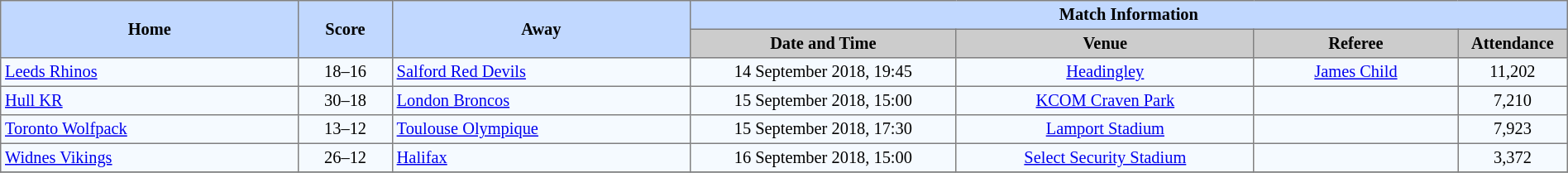<table border=1 style="border-collapse:collapse; font-size:85%; text-align:center;" cellpadding=3 cellspacing=0 width=100%>
<tr bgcolor=#C1D8FF>
<th rowspan=2 width=19%>Home</th>
<th rowspan=2 width=6%>Score</th>
<th rowspan=2 width=19%>Away</th>
<th colspan=6>Match Information</th>
</tr>
<tr bgcolor=#CCCCCC>
<th width=17%>Date and Time</th>
<th width=19%>Venue</th>
<th width=13%>Referee</th>
<th width=7%>Attendance</th>
</tr>
<tr bgcolor=#F5FAFF>
<td align=left> <a href='#'>Leeds Rhinos</a></td>
<td>18–16</td>
<td align=left> <a href='#'>Salford Red Devils</a></td>
<td>14 September 2018, 19:45</td>
<td><a href='#'>Headingley</a></td>
<td><a href='#'>James Child</a></td>
<td>11,202</td>
</tr>
<tr bgcolor=#F5FAFF>
<td align=left> <a href='#'>Hull KR</a></td>
<td>30–18</td>
<td align=left> <a href='#'>London Broncos</a></td>
<td>15 September 2018, 15:00</td>
<td><a href='#'>KCOM Craven Park</a></td>
<td></td>
<td>7,210</td>
</tr>
<tr bgcolor=#F5FAFF>
<td align=left> <a href='#'>Toronto Wolfpack</a></td>
<td>13–12</td>
<td align=left> <a href='#'>Toulouse Olympique</a></td>
<td>15 September 2018, 17:30</td>
<td><a href='#'>Lamport Stadium</a></td>
<td></td>
<td>7,923</td>
</tr>
<tr bgcolor=#F5FAFF>
<td align=left> <a href='#'>Widnes Vikings</a></td>
<td>26–12</td>
<td align=left> <a href='#'>Halifax</a></td>
<td>16 September 2018, 15:00</td>
<td><a href='#'>Select Security Stadium</a></td>
<td></td>
<td>3,372</td>
</tr>
<tr bgcolor=#F5FAFF>
</tr>
</table>
